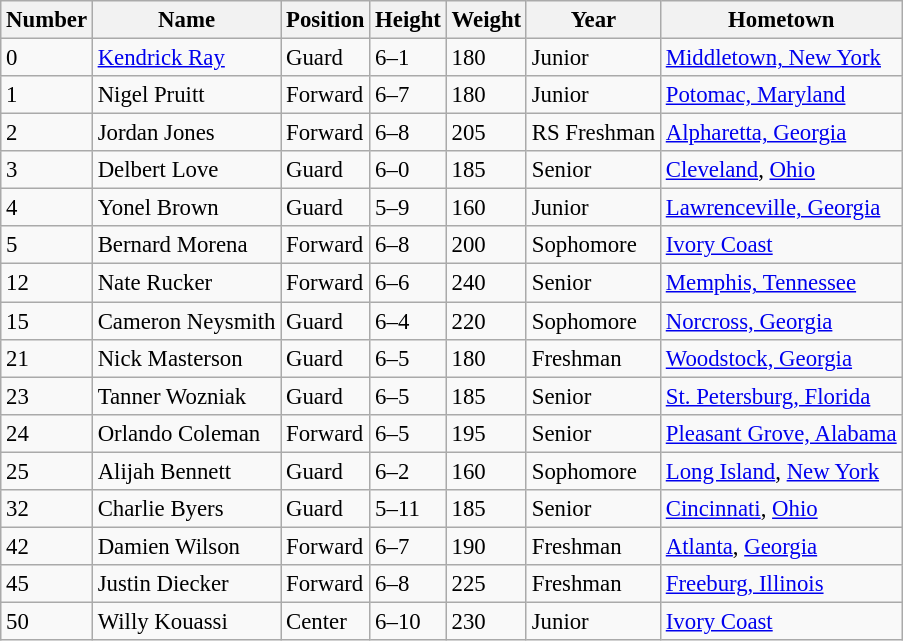<table class="wikitable" style="font-size: 95%;">
<tr>
<th>Number</th>
<th>Name</th>
<th>Position</th>
<th>Height</th>
<th>Weight</th>
<th>Year</th>
<th>Hometown</th>
</tr>
<tr>
<td>0</td>
<td><a href='#'>Kendrick Ray</a></td>
<td>Guard</td>
<td>6–1</td>
<td>180</td>
<td>Junior</td>
<td><a href='#'>Middletown, New York</a></td>
</tr>
<tr>
<td>1</td>
<td>Nigel Pruitt</td>
<td>Forward</td>
<td>6–7</td>
<td>180</td>
<td>Junior</td>
<td><a href='#'>Potomac, Maryland</a></td>
</tr>
<tr>
<td>2</td>
<td>Jordan Jones</td>
<td>Forward</td>
<td>6–8</td>
<td>205</td>
<td>RS Freshman</td>
<td><a href='#'>Alpharetta, Georgia</a></td>
</tr>
<tr>
<td>3</td>
<td>Delbert Love</td>
<td>Guard</td>
<td>6–0</td>
<td>185</td>
<td>Senior</td>
<td><a href='#'>Cleveland</a>, <a href='#'>Ohio</a></td>
</tr>
<tr>
<td>4</td>
<td>Yonel Brown</td>
<td>Guard</td>
<td>5–9</td>
<td>160</td>
<td>Junior</td>
<td><a href='#'>Lawrenceville, Georgia</a></td>
</tr>
<tr>
<td>5</td>
<td>Bernard Morena</td>
<td>Forward</td>
<td>6–8</td>
<td>200</td>
<td>Sophomore</td>
<td><a href='#'>Ivory Coast</a></td>
</tr>
<tr>
<td>12</td>
<td>Nate Rucker</td>
<td>Forward</td>
<td>6–6</td>
<td>240</td>
<td>Senior</td>
<td><a href='#'>Memphis, Tennessee</a></td>
</tr>
<tr>
<td>15</td>
<td>Cameron Neysmith</td>
<td>Guard</td>
<td>6–4</td>
<td>220</td>
<td>Sophomore</td>
<td><a href='#'>Norcross, Georgia</a></td>
</tr>
<tr>
<td>21</td>
<td>Nick Masterson</td>
<td>Guard</td>
<td>6–5</td>
<td>180</td>
<td>Freshman</td>
<td><a href='#'>Woodstock, Georgia</a></td>
</tr>
<tr>
<td>23</td>
<td>Tanner Wozniak</td>
<td>Guard</td>
<td>6–5</td>
<td>185</td>
<td>Senior</td>
<td><a href='#'>St. Petersburg, Florida</a></td>
</tr>
<tr>
<td>24</td>
<td>Orlando Coleman</td>
<td>Forward</td>
<td>6–5</td>
<td>195</td>
<td>Senior</td>
<td><a href='#'>Pleasant Grove, Alabama</a></td>
</tr>
<tr>
<td>25</td>
<td>Alijah Bennett</td>
<td>Guard</td>
<td>6–2</td>
<td>160</td>
<td>Sophomore</td>
<td><a href='#'>Long Island</a>, <a href='#'>New York</a></td>
</tr>
<tr>
<td>32</td>
<td>Charlie Byers</td>
<td>Guard</td>
<td>5–11</td>
<td>185</td>
<td>Senior</td>
<td><a href='#'>Cincinnati</a>, <a href='#'>Ohio</a></td>
</tr>
<tr>
<td>42</td>
<td>Damien Wilson</td>
<td>Forward</td>
<td>6–7</td>
<td>190</td>
<td>Freshman</td>
<td><a href='#'>Atlanta</a>, <a href='#'>Georgia</a></td>
</tr>
<tr>
<td>45</td>
<td>Justin Diecker</td>
<td>Forward</td>
<td>6–8</td>
<td>225</td>
<td>Freshman</td>
<td><a href='#'>Freeburg, Illinois</a></td>
</tr>
<tr>
<td>50</td>
<td>Willy Kouassi</td>
<td>Center</td>
<td>6–10</td>
<td>230</td>
<td>Junior</td>
<td><a href='#'>Ivory Coast</a></td>
</tr>
</table>
